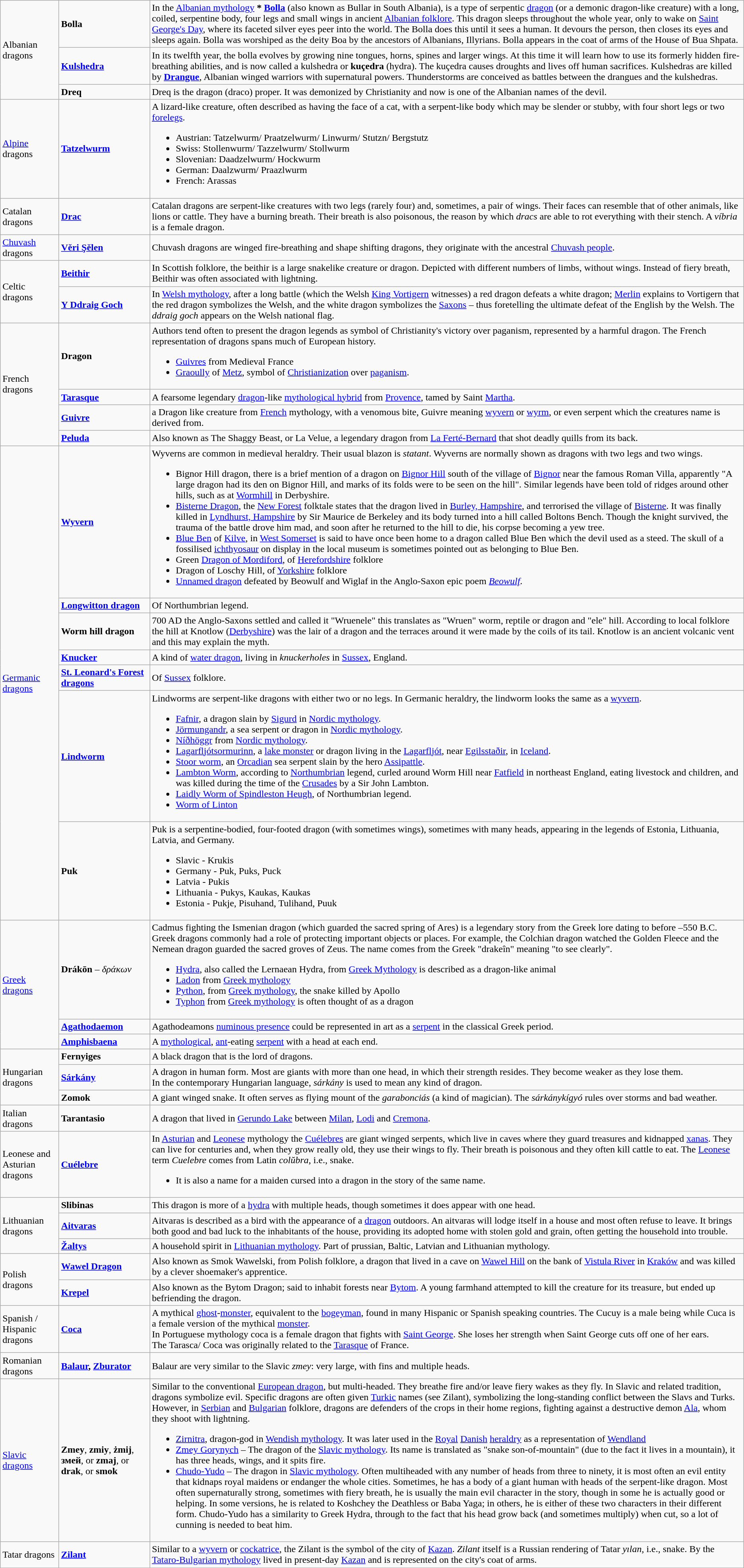<table class="wikitable">
<tr>
<td rowspan="3">Albanian dragons</td>
<td><strong>Bolla</strong></td>
<td>In the <a href='#'>Albanian mythology</a> <strong>* <a href='#'>Bolla</a></strong> (also known as Bullar in South Albania), is a type of serpentic <a href='#'>dragon</a> (or a demonic dragon-like creature) with a long, coiled, serpentine body, four legs and small wings in ancient <a href='#'>Albanian folklore</a>. This dragon sleeps throughout the whole year, only to wake on <a href='#'>Saint George's Day</a>, where its faceted silver eyes peer into the world. The Bolla does this until it sees a human. It devours the person, then closes its eyes and sleeps again. Bolla was worshiped as the deity Boa by the ancestors of Albanians, Illyrians. Bolla appears in the coat of arms of the House of Bua Shpata.</td>
</tr>
<tr>
<td><strong><a href='#'>Kulshedra</a></strong></td>
<td>In its twelfth year, the bolla evolves by growing nine tongues, horns, spines and larger wings. At this time it will learn how to use its formerly hidden fire-breathing abilities, and is now called a kulshedra or <strong>kuçedra</strong> (hydra). The kuçedra causes droughts and lives off human sacrifices. Kulshedras are killed by <strong><a href='#'>Drangue</a></strong>, Albanian winged warriors with supernatural powers. Thunderstorms are conceived as battles between the drangues and the kulshedras.</td>
</tr>
<tr>
<td><strong>Dreq</strong></td>
<td>Dreq is the dragon (draco) proper. It was demonized by Christianity and now is one of the Albanian names of the devil.</td>
</tr>
<tr>
<td><a href='#'>Alpine</a> dragons</td>
<td><strong><a href='#'>Tatzelwurm</a></strong></td>
<td>A lizard-like creature, often described as having the face of a cat, with a serpent-like body which may be slender or stubby, with four short legs or two <a href='#'>forelegs</a>.<br><ul><li>Austrian: Tatzelwurm/ Praatzelwurm/ Linwurm/ Stutzn/ Bergstutz</li><li>Swiss: Stollenwurm/ Tazzelwurm/ Stollwurm</li><li>Slovenian: Daadzelwurm/ Hockwurm</li><li>German: Daalzwurm/ Praazlwurm</li><li>French: Arassas</li></ul></td>
</tr>
<tr>
<td>Catalan dragons</td>
<td><strong><a href='#'>Drac</a></strong></td>
<td>Catalan dragons are serpent-like creatures with two legs (rarely four) and, sometimes, a pair of wings. Their faces can resemble that of other animals, like lions or cattle. They have a burning breath. Their breath is also poisonous, the reason by which <em>dracs</em> are able to rot everything with their stench. A <em>víbria</em> is a female dragon.</td>
</tr>
<tr>
<td><a href='#'>Chuvash</a> dragons</td>
<td><strong><a href='#'>Věri Şělen</a></strong></td>
<td>Chuvash dragons are winged fire-breathing and shape shifting dragons, they originate with the ancestral <a href='#'>Chuvash people</a>.</td>
</tr>
<tr>
<td rowspan="2">Celtic dragons</td>
<td><strong><a href='#'>Beithir</a></strong></td>
<td>In Scottish folklore, the beithir is a large snakelike creature or dragon. Depicted with different numbers of limbs, without wings. Instead of fiery breath, Beithir was often associated with lightning.</td>
</tr>
<tr>
<td><strong><a href='#'>Y Ddraig Goch</a></strong> </td>
<td>In <a href='#'>Welsh mythology</a>, after a long battle (which the Welsh <a href='#'>King Vortigern</a> witnesses) a red dragon defeats a white dragon; <a href='#'>Merlin</a> explains to Vortigern that the red dragon symbolizes the Welsh, and the white dragon symbolizes the <a href='#'>Saxons</a> – thus foretelling the ultimate defeat of the English by the Welsh. The <em>ddraig goch</em> appears on the Welsh national flag.</td>
</tr>
<tr>
<td rowspan="4">French dragons</td>
<td><strong>Dragon</strong><br></td>
<td>Authors tend often to present the dragon legends as symbol of Christianity's victory over paganism, represented by a harmful dragon. The French representation of dragons spans much of European history.<br><ul><li><a href='#'>Guivres</a> from Medieval France</li><li><a href='#'>Graoully</a> of <a href='#'>Metz</a>, symbol of <a href='#'>Christianization</a> over <a href='#'>paganism</a>.</li></ul></td>
</tr>
<tr>
<td><strong><a href='#'>Tarasque</a></strong></td>
<td>A fearsome legendary <a href='#'>dragon</a>-like <a href='#'>mythological hybrid</a> from <a href='#'>Provence</a>, tamed by Saint <a href='#'>Martha</a>.</td>
</tr>
<tr>
<td><strong><a href='#'>Guivre</a></strong></td>
<td>a Dragon like creature from <a href='#'>French</a> mythology, with a venomous bite, Guivre meaning <a href='#'>wyvern</a> or <a href='#'>wyrm</a>, or even serpent which the creatures name is derived from.</td>
</tr>
<tr>
<td><strong><a href='#'>Peluda</a></strong><br></td>
<td>Also known as The Shaggy Beast, or La Velue, a legendary dragon from <a href='#'>La Ferté-Bernard</a> that shot deadly quills from its back.</td>
</tr>
<tr>
<td rowspan="7"><a href='#'>Germanic dragons</a></td>
<td><strong><a href='#'>Wyvern</a></strong></td>
<td>Wyverns are common in medieval heraldry. Their usual blazon is <em>statant</em>. Wyverns are normally shown as dragons with two legs and two wings.<br><ul><li>Bignor Hill dragon, there is a brief mention of a dragon on <a href='#'>Bignor Hill</a> south of the village of <a href='#'>Bignor</a> near the famous Roman Villa, apparently "A large dragon had its den on Bignor Hill, and marks of its folds were to be seen on the hill". Similar legends have been told of ridges around other hills, such as at <a href='#'>Wormhill</a> in Derbyshire.</li><li><a href='#'>Bisterne Dragon</a>, the <a href='#'>New Forest</a> folktale states that the dragon lived in <a href='#'>Burley, Hampshire</a>, and terrorised the village of <a href='#'>Bisterne</a>. It was finally killed in <a href='#'>Lyndhurst, Hampshire</a> by Sir Maurice de Berkeley and its body turned into a hill called Boltons Bench. Though the knight survived, the trauma of the battle drove him mad, and soon after he returned to the hill to die, his corpse becoming a yew tree.</li><li><a href='#'>Blue Ben</a> of <a href='#'>Kilve</a>, in <a href='#'>West Somerset</a> is said to have once been home to a dragon called Blue Ben which the devil used as a steed. The skull of a fossilised <a href='#'>ichthyosaur</a> on display in the local museum is sometimes pointed out as belonging to Blue Ben.</li><li>Green <a href='#'>Dragon of Mordiford</a>, of <a href='#'>Herefordshire</a> folklore</li><li>Dragon of Loschy Hill, of <a href='#'>Yorkshire</a> folklore</li><li><a href='#'>Unnamed dragon</a> defeated by Beowulf and Wiglaf in the Anglo-Saxon epic poem <em><a href='#'>Beowulf</a></em>.</li></ul></td>
</tr>
<tr>
<td><strong><a href='#'>Longwitton dragon</a></strong></td>
<td>Of Northumbrian legend.</td>
</tr>
<tr>
<td><strong>Worm hill dragon</strong></td>
<td>700 AD the Anglo-Saxons settled and called it "Wruenele" this translates as "Wruen" worm, reptile or dragon and "ele" hill. According to local folklore the hill at Knotlow (<a href='#'>Derbyshire</a>) was the lair of a dragon and the terraces around it were made by the coils of its tail. Knotlow is an ancient volcanic vent and this may explain the myth.</td>
</tr>
<tr>
<td><strong><a href='#'>Knucker</a></strong></td>
<td>A kind of <a href='#'>water dragon</a>, living in <em>knuckerholes</em> in <a href='#'>Sussex</a>, England.</td>
</tr>
<tr>
<td><a href='#'><strong>St. Leonard's Forest dragons</strong></a></td>
<td>Of <a href='#'>Sussex</a> folklore.</td>
</tr>
<tr>
<td><strong><a href='#'>Lindworm</a></strong> </td>
<td>Lindworms are serpent-like dragons with either two or no legs. In Germanic heraldry, the lindworm looks the same as a <a href='#'>wyvern</a>.<br><ul><li><a href='#'>Fafnir</a>, a dragon slain by <a href='#'>Sigurd</a> in <a href='#'>Nordic mythology</a>.</li><li><a href='#'>Jörmungandr</a>, a sea serpent or dragon in <a href='#'>Nordic mythology</a>.</li><li><a href='#'>Níðhöggr</a> from <a href='#'>Nordic mythology</a>.</li><li><a href='#'>Lagarfljótsormurinn</a>, a <a href='#'>lake monster</a> or dragon living in the <a href='#'>Lagarfljót</a>, near <a href='#'>Egilsstaðir</a>, in <a href='#'>Iceland</a>.</li><li><a href='#'>Stoor worm</a>, an <a href='#'>Orcadian</a> sea serpent slain by the hero <a href='#'>Assipattle</a>.</li><li><a href='#'>Lambton Worm</a>, according to <a href='#'>Northumbrian</a> legend, curled around Worm Hill near <a href='#'>Fatfield</a> in northeast England, eating livestock and children, and was killed during the time of the <a href='#'>Crusades</a> by a Sir John Lambton.</li><li><a href='#'>Laidly Worm of Spindleston Heugh</a>, of Northumbrian legend.</li><li><a href='#'>Worm of Linton</a></li></ul></td>
</tr>
<tr>
<td><strong>Puk</strong></td>
<td>Puk is a serpentine-bodied, four-footed dragon (with sometimes wings), sometimes with many heads, appearing in the legends of Estonia, Lithuania, Latvia, and Germany.<br><ul><li>Slavic - Krukis</li><li>Germany - Puk, Puks, Puck</li><li>Latvia - Pukis</li><li>Lithuania - Pukys, Kaukas,  Kaukas</li><li>Estonia - Pukje, Pisuhand, Tulihand, Puuk</li></ul></td>
</tr>
<tr>
<td rowspan="3"><a href='#'>Greek dragons</a></td>
<td><strong>Drákōn</strong> – <em>δράκων</em> </td>
<td>Cadmus fighting the Ismenian dragon (which guarded the sacred spring of Ares) is a legendary story from the Greek lore dating to before –550 B.C. Greek dragons commonly had a role of protecting important objects or places. For example, the Colchian dragon watched the Golden Fleece and the Nemean dragon guarded the sacred groves of Zeus.  The name comes from the Greek "drakeîn" meaning "to see clearly".<br><ul><li><a href='#'>Hydra</a>, also called the Lernaean Hydra, from <a href='#'>Greek Mythology</a> is described as a dragon-like animal</li><li><a href='#'>Ladon</a> from <a href='#'>Greek mythology</a></li><li><a href='#'>Python</a>, from <a href='#'>Greek mythology</a>, the snake killed by Apollo</li><li><a href='#'>Typhon</a> from <a href='#'>Greek mythology</a> is often thought of as a dragon</li></ul></td>
</tr>
<tr>
<td><strong><a href='#'>Agathodaemon</a></strong></td>
<td>Agathodeamons <a href='#'>numinous presence</a> could be represented in art as a <a href='#'>serpent</a> in the classical Greek period.</td>
</tr>
<tr>
<td><strong><a href='#'>Amphisbaena</a></strong></td>
<td>A <a href='#'>mythological</a>, <a href='#'>ant</a>-eating <a href='#'>serpent</a> with a head at each end.</td>
</tr>
<tr>
<td rowspan="3">Hungarian dragons</td>
<td><strong>Fernyiges</strong></td>
<td>A black dragon that is the lord of dragons.</td>
</tr>
<tr>
<td><strong><a href='#'>Sárkány</a></strong></td>
<td>A dragon in human form. Most are giants with more than one head, in which their strength resides. They become weaker as they lose them.<br>In the contemporary Hungarian language, <em>sárkány</em> is used to mean any kind of dragon.</td>
</tr>
<tr>
<td><strong>Zomok</strong></td>
<td>A giant winged snake. It often serves as flying mount of the <em>garabonciás</em> (a kind of magician). The <em>sárkánykígyó</em> rules over storms and bad weather.</td>
</tr>
<tr>
<td>Italian dragons</td>
<td><strong>Tarantasio</strong></td>
<td>A dragon that lived in <a href='#'>Gerundo Lake</a> between <a href='#'>Milan</a>, <a href='#'>Lodi</a> and <a href='#'>Cremona</a>.</td>
</tr>
<tr>
<td>Leonese and Asturian dragons</td>
<td><strong><a href='#'>Cuélebre</a></strong></td>
<td>In <a href='#'>Asturian</a> and <a href='#'>Leonese</a> mythology the <a href='#'>Cuélebres</a> are giant winged serpents, which live in caves where they guard treasures and kidnapped <a href='#'>xanas</a>. They can live for centuries and, when they grow really old, they use their wings to fly. Their breath is poisonous and they often kill cattle to eat. The <a href='#'>Leonese</a> term <em>Cuelebre</em> comes from Latin <em>colŭbra</em>, i.e., snake.<br><ul><li>It is also a name for a maiden cursed into a dragon in the story of the same name.</li></ul></td>
</tr>
<tr>
<td rowspan="3">Lithuanian dragons</td>
<td><strong>Slibinas</strong></td>
<td>This dragon is more of a <a href='#'>hydra</a> with multiple heads, though sometimes it does appear with one head.</td>
</tr>
<tr>
<td><strong><a href='#'>Aitvaras</a></strong></td>
<td>Aitvaras is described as a bird with the appearance of a <a href='#'>dragon</a> outdoors. An aitvaras will lodge itself in a house and most often refuse to leave. It brings both good and bad luck to the inhabitants of the house, providing its adopted home with stolen gold and grain, often getting the household into trouble.</td>
</tr>
<tr>
<td><strong><a href='#'>Žaltys</a></strong></td>
<td>A household spirit in <a href='#'>Lithuanian mythology</a>. Part of prussian, Baltic, Latvian and Lithuanian mythology.</td>
</tr>
<tr>
<td rowspan="2">Polish dragons</td>
<td><strong><a href='#'>Wawel Dragon</a></strong> </td>
<td>Also known as Smok Wawelski, from Polish folklore, a dragon that lived in a cave on <a href='#'>Wawel Hill</a> on the bank of <a href='#'>Vistula River</a> in <a href='#'>Kraków</a> and was killed by a clever shoemaker's apprentice.</td>
</tr>
<tr>
<td><strong><a href='#'>Krepel</a></strong> <br></td>
<td>Also known as the Bytom Dragon; said to inhabit forests near <a href='#'>Bytom</a>. A young farmhand attempted to kill the creature for its treasure, but ended up befriending the dragon.</td>
</tr>
<tr>
<td>Spanish / Hispanic dragons</td>
<td><strong><a href='#'>Coca</a></strong></td>
<td>A mythical <a href='#'>ghost</a>-<a href='#'>monster</a>, equivalent to the <a href='#'>bogeyman</a>, found in many Hispanic or Spanish speaking countries. The Cucuy is a male being while Cuca is a female version of the mythical <a href='#'>monster</a>.<br>In Portuguese mythology coca is a female dragon that fights with <a href='#'>Saint George</a>. She loses her strength when Saint George cuts off one of her ears.<br>The Tarasca/ Coca was originally related to the <a href='#'>Tarasque</a> of France.</td>
</tr>
<tr>
<td>Romanian dragons</td>
<td><strong><a href='#'>Balaur</a>, <a href='#'>Zburator</a></strong></td>
<td>Balaur are very similar to the Slavic <em>zmey</em>: very large, with fins and multiple heads.</td>
</tr>
<tr>
<td><a href='#'>Slavic dragons</a></td>
<td><strong>Zmey</strong>, <strong>zmiy</strong>, <strong>żmij</strong>, <strong>змей</strong>, or <strong>zmaj</strong>, or <strong>drak</strong>, or <strong>smok</strong> </td>
<td>Similar to the conventional <a href='#'>European dragon</a>, but multi-headed. They breathe fire and/or leave fiery wakes as they fly. In Slavic and related tradition, dragons symbolize evil. Specific dragons are often given <a href='#'>Turkic</a> names (see Zilant), symbolizing the long-standing conflict between the Slavs and Turks. However, in <a href='#'>Serbian</a> and <a href='#'>Bulgarian</a> folklore, dragons are defenders of the crops in their home regions, fighting against a destructive demon <a href='#'>Ala</a>, whom they shoot with lightning.<br><ul><li><a href='#'>Zirnitra</a>, dragon-god in <a href='#'>Wendish mythology</a>. It was later used in the <a href='#'>Royal</a> <a href='#'>Danish</a> <a href='#'>heraldry</a> as a representation of <a href='#'>Wendland</a></li><li><a href='#'>Zmey Gorynych</a> – The dragon of the <a href='#'>Slavic mythology</a>. Its name is translated as "snake son-of-mountain" (due to the fact it lives in a mountain), it has three heads, wings, and it spits fire.</li><li><a href='#'>Chudo-Yudo</a> – The dragon in <a href='#'>Slavic mythology</a>. Often multiheaded with any number of heads from three to ninety, it is most often an evil entity that kidnaps royal maidens or endanger the whole cities. Sometimes, he has a body of a giant human with heads of the serpent-like dragon.  Most often supernaturally strong, sometimes with fiery breath, he is usually the main evil character in the story, though in some he is actually good or helping. In some versions, he is related to Koshchey the Deathless or Baba Yaga; in others, he is either of these two characters in their different form. Chudo-Yudo has a similarity to Greek Hydra, through to the fact that his head grow back (and sometimes multiply) when cut, so a lot of cunning is needed to beat him.</li></ul></td>
</tr>
<tr>
<td>Tatar dragons</td>
<td><strong><a href='#'>Zilant</a></strong> </td>
<td>Similar to a <a href='#'>wyvern</a> or <a href='#'>cockatrice</a>, the Zilant is the symbol of the city of <a href='#'>Kazan</a>. <em>Zilant</em> itself is a Russian rendering of Tatar <em>yılan</em>, i.e., snake. By the <a href='#'>Tataro-Bulgarian mythology</a> lived in present-day <a href='#'>Kazan</a> and is represented on the city's coat of arms.</td>
</tr>
</table>
